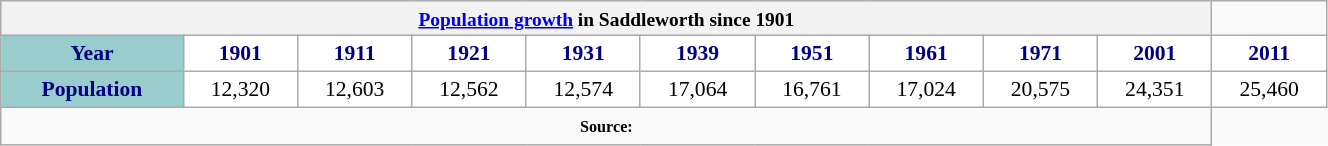<table class="wikitable" style="font-size:90%; width:70%; border:0; text-align:center; line-height:120%;">
<tr>
<th colspan="10" style="text-align:center;font-size:90%;"><a href='#'>Population growth</a> in Saddleworth since 1901</th>
<td></td>
</tr>
<tr>
<th style="background:#9cc; color:navy; height:17px;">Year</th>
<th style="background:#fff; color:navy;">1901</th>
<th style="background:#fff; color:navy;">1911</th>
<th style="background:#fff; color:navy;">1921</th>
<th style="background:#fff; color:navy;">1931</th>
<th style="background:#fff; color:navy;">1939</th>
<th style="background:#fff; color:navy;">1951</th>
<th style="background:#fff; color:navy;">1961</th>
<th style="background:#fff; color:navy;">1971</th>
<th style="background:#fff; color:navy;">2001</th>
<th style="background:#fff; color:navy;">2011</th>
</tr>
<tr style="text-align:center;">
<th style="background:#9cc; color:navy; height:17px;">Population</th>
<td style="background:#fff; color:black;">12,320</td>
<td style="background:#fff; color:black;">12,603</td>
<td style="background:#fff; color:black;">12,562</td>
<td style="background:#fff; color:black;">12,574</td>
<td style="background:#fff; color:black;">17,064</td>
<td style="background:#fff; color:black;">16,761</td>
<td style="background:#fff; color:black;">17,024</td>
<td style="background:#fff; color:black;">20,575</td>
<td style="background:#fff; color:black;">24,351</td>
<td style="background:#fff; color:black;">25,460</td>
</tr>
<tr>
<td colspan="10" style="text-align:center;font-size:90%;"><small><strong>Source: </strong></small></td>
</tr>
</table>
